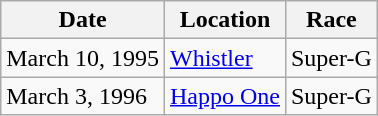<table class="wikitable">
<tr>
<th>Date</th>
<th>Location</th>
<th>Race</th>
</tr>
<tr>
<td>March 10, 1995</td>
<td> <a href='#'>Whistler</a></td>
<td>Super-G</td>
</tr>
<tr>
<td>March 3, 1996</td>
<td> <a href='#'>Happo One</a></td>
<td>Super-G</td>
</tr>
</table>
